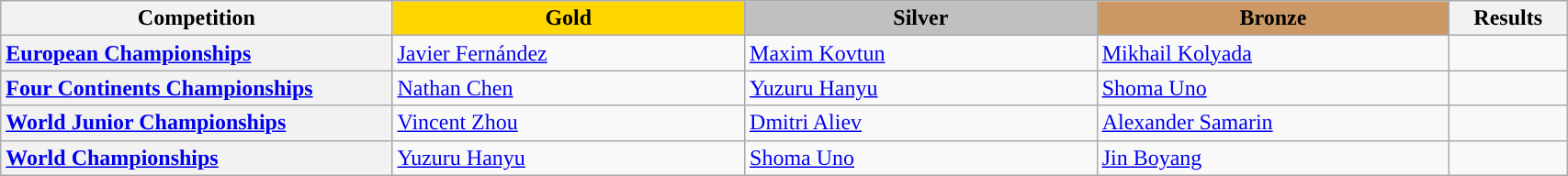<table class="wikitable unsortable" style="text-align:left; width:90%">
<tr>
<th scope="col" style="text-align:center; width:25%;">Competition</th>
<td scope="col" style="text-align:center; width:22.5%; background:gold"><strong>Gold</strong></td>
<td scope="col" style="text-align:center; width:22.5%; background:silver"><strong>Silver</strong></td>
<td scope="col" style="text-align:center; width:22.5%; background:#c96"><strong>Bronze</strong></td>
<th scope="col" style="text-align:center; width:7.5%;">Results</th>
</tr>
<tr>
<th scope="row" style="text-align:left"> <a href='#'>European Championships</a></th>
<td> <a href='#'>Javier Fernández</a></td>
<td> <a href='#'>Maxim Kovtun</a></td>
<td> <a href='#'>Mikhail Kolyada</a></td>
<td></td>
</tr>
<tr>
<th scope="row" style="text-align:left"> <a href='#'>Four Continents Championships</a></th>
<td> <a href='#'>Nathan Chen</a></td>
<td> <a href='#'>Yuzuru Hanyu</a></td>
<td> <a href='#'>Shoma Uno</a></td>
<td></td>
</tr>
<tr>
<th scope="row" style="text-align:left"> <a href='#'>World Junior Championships</a></th>
<td> <a href='#'>Vincent Zhou</a></td>
<td> <a href='#'>Dmitri Aliev</a></td>
<td> <a href='#'>Alexander Samarin</a></td>
<td></td>
</tr>
<tr>
<th scope="row" style="text-align:left"> <a href='#'>World Championships</a></th>
<td> <a href='#'>Yuzuru Hanyu</a></td>
<td> <a href='#'>Shoma Uno</a></td>
<td> <a href='#'>Jin Boyang</a></td>
<td></td>
</tr>
</table>
